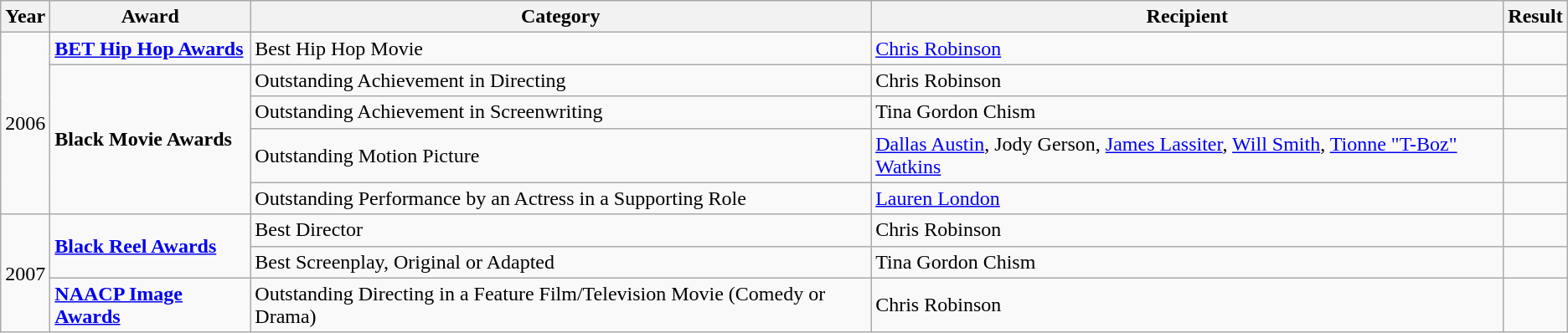<table class="wikitable">
<tr>
<th>Year</th>
<th>Award</th>
<th>Category</th>
<th>Recipient</th>
<th>Result</th>
</tr>
<tr>
<td rowspan="5">2006</td>
<td><strong><a href='#'>BET Hip Hop Awards</a></strong></td>
<td>Best Hip Hop Movie</td>
<td><a href='#'>Chris Robinson</a></td>
<td></td>
</tr>
<tr>
<td rowspan="4"><strong>Black Movie Awards</strong></td>
<td>Outstanding Achievement in Directing</td>
<td>Chris Robinson</td>
<td></td>
</tr>
<tr>
<td>Outstanding Achievement in Screenwriting</td>
<td>Tina Gordon Chism</td>
<td></td>
</tr>
<tr>
<td>Outstanding Motion Picture</td>
<td><a href='#'>Dallas Austin</a>, Jody Gerson, <a href='#'>James Lassiter</a>, <a href='#'>Will Smith</a>, <a href='#'>Tionne "T-Boz" Watkins</a></td>
<td></td>
</tr>
<tr>
<td>Outstanding Performance by an Actress in a Supporting Role</td>
<td><a href='#'>Lauren London</a></td>
<td></td>
</tr>
<tr>
<td rowspan="3">2007</td>
<td rowspan="2"><strong><a href='#'>Black Reel Awards</a></strong></td>
<td>Best Director</td>
<td>Chris Robinson</td>
<td></td>
</tr>
<tr>
<td>Best Screenplay, Original or Adapted</td>
<td>Tina Gordon Chism</td>
<td></td>
</tr>
<tr>
<td><strong><a href='#'>NAACP Image Awards</a></strong></td>
<td>Outstanding Directing in a Feature Film/Television Movie (Comedy or Drama)</td>
<td>Chris Robinson</td>
<td></td>
</tr>
</table>
